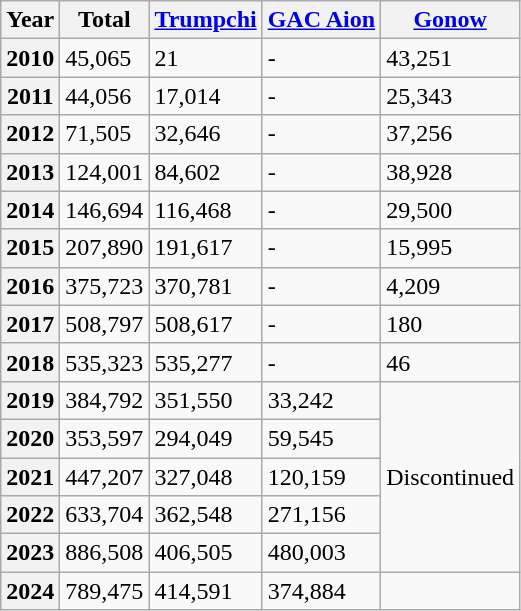<table class="wikitable">
<tr>
<th>Year</th>
<th>Total</th>
<th><a href='#'>Trumpchi</a></th>
<th><a href='#'>GAC Aion</a></th>
<th><a href='#'>Gonow</a></th>
</tr>
<tr>
<th>2010</th>
<td>45,065</td>
<td>21</td>
<td>-</td>
<td>43,251</td>
</tr>
<tr>
<th>2011</th>
<td>44,056</td>
<td>17,014</td>
<td>-</td>
<td>25,343</td>
</tr>
<tr>
<th>2012</th>
<td>71,505</td>
<td>32,646</td>
<td>-</td>
<td>37,256</td>
</tr>
<tr>
<th>2013</th>
<td>124,001</td>
<td>84,602</td>
<td>-</td>
<td>38,928</td>
</tr>
<tr>
<th>2014</th>
<td>146,694</td>
<td>116,468</td>
<td>-</td>
<td>29,500</td>
</tr>
<tr>
<th>2015</th>
<td>207,890</td>
<td>191,617</td>
<td>-</td>
<td>15,995</td>
</tr>
<tr>
<th>2016</th>
<td>375,723</td>
<td>370,781</td>
<td>-</td>
<td>4,209</td>
</tr>
<tr>
<th>2017</th>
<td>508,797</td>
<td>508,617</td>
<td>-</td>
<td>180</td>
</tr>
<tr>
<th>2018</th>
<td>535,323</td>
<td>535,277</td>
<td>-</td>
<td>46</td>
</tr>
<tr>
<th>2019</th>
<td>384,792</td>
<td>351,550</td>
<td>33,242</td>
<td rowspan="5">Discontinued</td>
</tr>
<tr>
<th>2020</th>
<td>353,597</td>
<td>294,049</td>
<td>59,545</td>
</tr>
<tr>
<th>2021</th>
<td>447,207</td>
<td>327,048</td>
<td>120,159</td>
</tr>
<tr>
<th>2022</th>
<td>633,704</td>
<td>362,548</td>
<td>271,156</td>
</tr>
<tr>
<th>2023</th>
<td>886,508</td>
<td>406,505</td>
<td>480,003</td>
</tr>
<tr>
<th>2024</th>
<td>789,475</td>
<td>414,591</td>
<td>374,884</td>
<td></td>
</tr>
</table>
